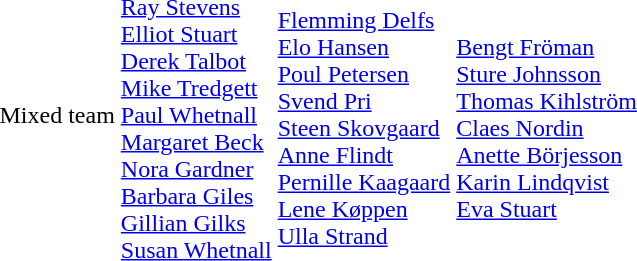<table>
<tr>
<td>Mixed team</td>
<td align="left"><br><a href='#'>Ray Stevens</a><br><a href='#'>Elliot Stuart</a><br><a href='#'>Derek Talbot</a><br><a href='#'>Mike Tredgett</a><br><a href='#'>Paul Whetnall</a><br><a href='#'>Margaret Beck</a><br><a href='#'>Nora Gardner</a><br><a href='#'>Barbara Giles</a><br><a href='#'>Gillian Gilks</a><br><a href='#'>Susan Whetnall</a></td>
<td align="left"><br><a href='#'>Flemming Delfs</a><br><a href='#'>Elo Hansen</a><br><a href='#'>Poul Petersen</a><br><a href='#'>Svend Pri</a><br><a href='#'>Steen Skovgaard</a><br><a href='#'>Anne Flindt</a><br><a href='#'>Pernille Kaagaard</a><br><a href='#'>Lene Køppen</a><br><a href='#'>Ulla Strand</a></td>
<td align="left"><br><a href='#'>Bengt Fröman</a><br><a href='#'>Sture Johnsson</a><br><a href='#'>Thomas Kihlström</a><br><a href='#'>Claes Nordin</a><br><a href='#'>Anette Börjesson</a><br><a href='#'>Karin Lindqvist</a><br><a href='#'>Eva Stuart</a></td>
</tr>
</table>
